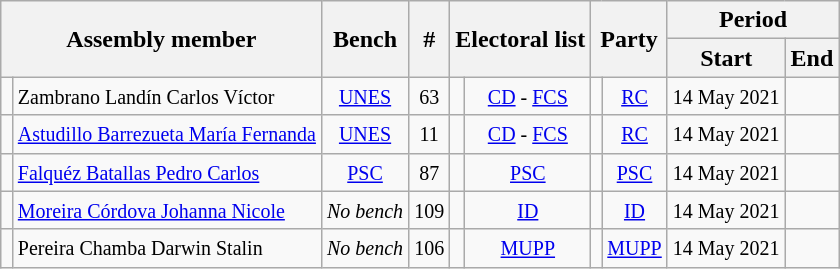<table class="wikitable sortable" style="text-align:center; margin:auto;">
<tr>
<th colspan="2" rowspan="2">Assembly member</th>
<th rowspan="2">Bench</th>
<th rowspan="2">#</th>
<th colspan="2" rowspan="2">Electoral list</th>
<th colspan="2" rowspan="2">Party</th>
<th colspan="2">Period</th>
</tr>
<tr>
<th>Start</th>
<th>End</th>
</tr>
<tr>
<td></td>
<td align="left"><small>Zambrano Landín Carlos Víctor</small></td>
<td><small><a href='#'>UNES</a></small></td>
<td><small>63</small></td>
<td></td>
<td><small><a href='#'>CD</a> - <a href='#'>FCS</a></small></td>
<td></td>
<td><small><a href='#'>RC</a></small></td>
<td><small>14 May 2021</small></td>
<td></td>
</tr>
<tr>
<td></td>
<td align="left"><small><a href='#'>Astudillo Barrezueta María Fernanda</a></small></td>
<td><small><a href='#'>UNES</a></small></td>
<td><small>11</small></td>
<td></td>
<td><small><a href='#'>CD</a> - <a href='#'>FCS</a></small></td>
<td></td>
<td><small><a href='#'>RC</a></small></td>
<td><small>14 May 2021</small></td>
<td></td>
</tr>
<tr>
<td></td>
<td align="left"><a href='#'><small>Falquéz Batallas Pedro Carlos</small></a></td>
<td><small><a href='#'>PSC</a></small></td>
<td><small>87</small></td>
<td></td>
<td><small><a href='#'>PSC</a></small></td>
<td></td>
<td><small><a href='#'>PSC</a></small></td>
<td><small>14 May 2021</small></td>
<td></td>
</tr>
<tr>
<td></td>
<td align="left"><small><a href='#'>Moreira Córdova Johanna Nicole</a></small></td>
<td><em><small>No bench</small></em></td>
<td><small>109</small></td>
<td></td>
<td><small><a href='#'>ID</a></small></td>
<td></td>
<td><small><a href='#'>ID</a></small></td>
<td><small>14 May 2021</small></td>
<td></td>
</tr>
<tr>
<td></td>
<td align="left"><small>Pereira Chamba Darwin Stalin</small></td>
<td><em><small>No bench</small></em></td>
<td><small>106</small></td>
<td></td>
<td><small><a href='#'>MUPP</a></small></td>
<td></td>
<td><small><a href='#'>MUPP</a></small></td>
<td><small>14 May 2021</small></td>
<td></td>
</tr>
</table>
